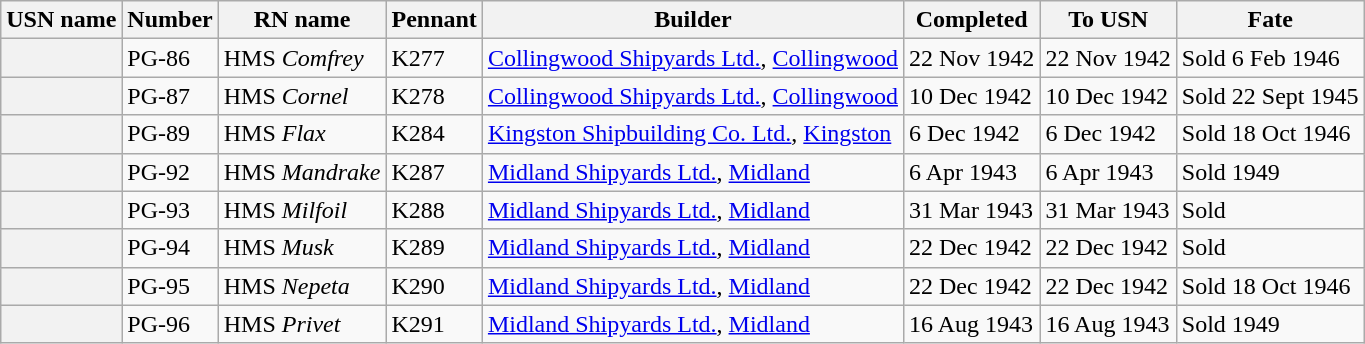<table class="wikitable sortable plainrowheaders">
<tr>
<th scope="col">USN name</th>
<th scope="col">Number</th>
<th scope="col">RN name</th>
<th scope="col">Pennant</th>
<th scope="col">Builder</th>
<th scope="col">Completed</th>
<th scope="col">To USN</th>
<th scope="col">Fate</th>
</tr>
<tr>
<th scope="row"></th>
<td>PG-86</td>
<td>HMS <em>Comfrey</em></td>
<td>K277</td>
<td><a href='#'>Collingwood Shipyards Ltd.</a>, <a href='#'>Collingwood</a></td>
<td>22 Nov 1942</td>
<td>22 Nov 1942</td>
<td>Sold 6 Feb 1946</td>
</tr>
<tr>
<th scope="row"></th>
<td>PG-87</td>
<td>HMS <em>Cornel</em></td>
<td>K278</td>
<td><a href='#'>Collingwood Shipyards Ltd.</a>, <a href='#'>Collingwood</a></td>
<td>10 Dec 1942</td>
<td>10 Dec 1942</td>
<td>Sold 22 Sept 1945</td>
</tr>
<tr>
<th scope="row"></th>
<td>PG-89</td>
<td>HMS <em>Flax</em></td>
<td>K284</td>
<td><a href='#'>Kingston Shipbuilding Co. Ltd.</a>, <a href='#'>Kingston</a></td>
<td>6 Dec 1942</td>
<td>6 Dec 1942</td>
<td>Sold 18 Oct 1946</td>
</tr>
<tr>
<th scope="row"></th>
<td>PG-92</td>
<td>HMS <em>Mandrake</em></td>
<td>K287</td>
<td><a href='#'>Midland Shipyards Ltd.</a>, <a href='#'>Midland</a></td>
<td>6 Apr 1943</td>
<td>6 Apr 1943</td>
<td>Sold 1949</td>
</tr>
<tr>
<th scope="row"></th>
<td>PG-93</td>
<td>HMS <em>Milfoil</em></td>
<td>K288</td>
<td><a href='#'>Midland Shipyards Ltd.</a>, <a href='#'>Midland</a></td>
<td>31 Mar 1943</td>
<td>31 Mar 1943</td>
<td>Sold</td>
</tr>
<tr>
<th scope="row"></th>
<td>PG-94</td>
<td>HMS <em>Musk</em></td>
<td>K289</td>
<td><a href='#'>Midland Shipyards Ltd.</a>, <a href='#'>Midland</a></td>
<td>22 Dec 1942</td>
<td>22 Dec 1942</td>
<td>Sold</td>
</tr>
<tr>
<th scope="row"></th>
<td>PG-95</td>
<td>HMS <em>Nepeta</em></td>
<td>K290</td>
<td><a href='#'>Midland Shipyards Ltd.</a>, <a href='#'>Midland</a></td>
<td>22 Dec 1942</td>
<td>22 Dec 1942</td>
<td>Sold 18 Oct 1946</td>
</tr>
<tr>
<th scope="row"></th>
<td>PG-96</td>
<td>HMS <em>Privet</em></td>
<td>K291</td>
<td><a href='#'>Midland Shipyards Ltd.</a>, <a href='#'>Midland</a></td>
<td>16 Aug 1943</td>
<td>16 Aug 1943</td>
<td>Sold 1949</td>
</tr>
</table>
